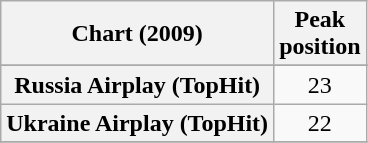<table class="wikitable sortable plainrowheaders" style="text-align:center">
<tr>
<th scope="col">Chart (2009)</th>
<th scope="col">Peak<br>position</th>
</tr>
<tr>
</tr>
<tr>
<th scope="row">Russia Airplay (TopHit)</th>
<td>23</td>
</tr>
<tr>
<th scope="row">Ukraine Airplay (TopHit)</th>
<td>22</td>
</tr>
<tr>
</tr>
</table>
